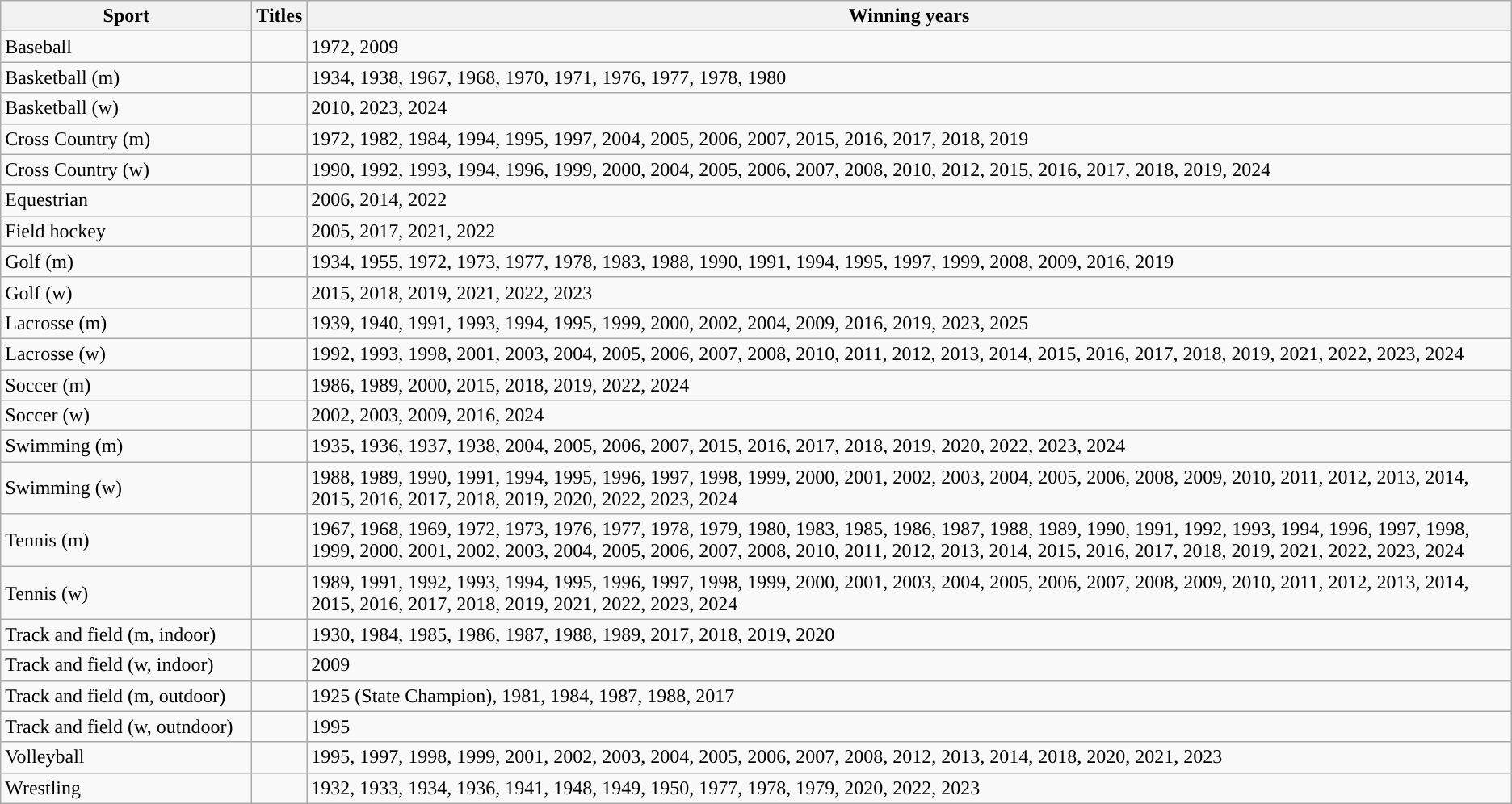<table class="wikitable"; style=" ">
<tr>
<th width=200px>Sport</th>
<th width=px>Titles</th>
<th width=px>Winning years</th>
</tr>
<tr>
<td>Baseball</td>
<td></td>
<td>1972, 2009</td>
</tr>
<tr>
<td>Basketball (m)</td>
<td></td>
<td>1934, 1938, 1967, 1968, 1970, 1971, 1976, 1977, 1978, 1980</td>
</tr>
<tr>
<td>Basketball (w)</td>
<td></td>
<td>2010, 2023, 2024</td>
</tr>
<tr>
<td>Cross Country (m)</td>
<td></td>
<td>1972, 1982, 1984, 1994, 1995, 1997, 2004, 2005, 2006, 2007, 2015, 2016, 2017, 2018, 2019</td>
</tr>
<tr>
<td>Cross Country (w)</td>
<td></td>
<td>1990, 1992, 1993, 1994, 1996, 1999, 2000, 2004, 2005, 2006, 2007, 2008, 2010, 2012, 2015, 2016, 2017, 2018, 2019, 2024</td>
</tr>
<tr>
<td>Equestrian</td>
<td></td>
<td>2006, 2014, 2022</td>
</tr>
<tr>
<td>Field hockey</td>
<td></td>
<td>2005, 2017, 2021, 2022</td>
</tr>
<tr>
<td>Golf (m)</td>
<td></td>
<td>1934, 1955, 1972, 1973, 1977, 1978, 1983, 1988, 1990, 1991, 1994, 1995, 1997, 1999, 2008, 2009, 2016, 2019</td>
</tr>
<tr>
<td>Golf (w)</td>
<td></td>
<td>2015, 2018, 2019, 2021, 2022, 2023</td>
</tr>
<tr>
<td>Lacrosse (m)</td>
<td></td>
<td>1939, 1940, 1991, 1993, 1994, 1995, 1999, 2000, 2002, 2004, 2009, 2016, 2019, 2023, 2025</td>
</tr>
<tr>
<td>Lacrosse (w)</td>
<td></td>
<td>1992, 1993, 1998, 2001, 2003, 2004, 2005, 2006, 2007, 2008, 2010, 2011, 2012, 2013, 2014, 2015, 2016, 2017, 2018, 2019, 2021, 2022, 2023, 2024</td>
</tr>
<tr>
<td>Soccer (m)</td>
<td></td>
<td>1986, 1989, 2000, 2015, 2018, 2019, 2022, 2024</td>
</tr>
<tr>
<td>Soccer (w)</td>
<td></td>
<td>2002, 2003, 2009, 2016, 2024</td>
</tr>
<tr>
<td>Swimming (m)</td>
<td></td>
<td>1935, 1936, 1937, 1938, 2004, 2005, 2006, 2007, 2015, 2016, 2017, 2018, 2019, 2020, 2022, 2023, 2024</td>
</tr>
<tr>
<td>Swimming (w)</td>
<td></td>
<td>1988, 1989, 1990, 1991, 1994, 1995, 1996, 1997, 1998, 1999, 2000, 2001, 2002, 2003, 2004, 2005, 2006, 2008, 2009, 2010, 2011, 2012, 2013, 2014, 2015, 2016, 2017, 2018, 2019, 2020, 2022, 2023, 2024</td>
</tr>
<tr>
<td>Tennis (m)</td>
<td></td>
<td>1967, 1968, 1969, 1972, 1973, 1976, 1977, 1978, 1979, 1980, 1983, 1985, 1986, 1987, 1988, 1989, 1990, 1991, 1992, 1993, 1994, 1996, 1997, 1998, 1999, 2000, 2001, 2002, 2003, 2004, 2005, 2006, 2007, 2008, 2010, 2011, 2012, 2013, 2014, 2015, 2016, 2017, 2018, 2019, 2021, 2022, 2023, 2024</td>
</tr>
<tr>
<td>Tennis (w)</td>
<td></td>
<td>1989, 1991, 1992, 1993, 1994, 1995, 1996, 1997, 1998, 1999, 2000, 2001, 2003, 2004, 2005, 2006, 2007, 2008, 2009, 2010, 2011, 2012, 2013, 2014, 2015, 2016, 2017, 2018, 2019, 2021, 2022, 2023, 2024</td>
</tr>
<tr>
<td>Track and field (m, indoor)</td>
<td></td>
<td>1930, 1984, 1985, 1986, 1987, 1988, 1989, 2017, 2018, 2019, 2020</td>
</tr>
<tr>
<td>Track and field (w, indoor)</td>
<td></td>
<td>2009</td>
</tr>
<tr>
<td>Track and field (m, outdoor)</td>
<td></td>
<td>1925 (State Champion), 1981, 1984, 1987, 1988, 2017</td>
</tr>
<tr>
<td>Track and field (w, outndoor)</td>
<td></td>
<td>1995</td>
</tr>
<tr>
<td>Volleyball</td>
<td></td>
<td>1995, 1997, 1998, 1999, 2001, 2002, 2003, 2004, 2005, 2006, 2007, 2008, 2012, 2013, 2014, 2018, 2020, 2021, 2023</td>
</tr>
<tr>
<td>Wrestling</td>
<td></td>
<td>1932, 1933, 1934, 1936, 1941, 1948, 1949, 1950, 1977, 1978, 1979, 2020, 2022, 2023</td>
</tr>
</table>
